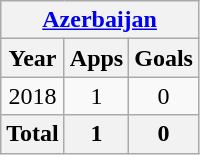<table class="wikitable" style="text-align:center">
<tr>
<th colspan=3><a href='#'>Azerbaijan</a></th>
</tr>
<tr>
<th>Year</th>
<th>Apps</th>
<th>Goals</th>
</tr>
<tr>
<td>2018</td>
<td>1</td>
<td>0</td>
</tr>
<tr>
<th>Total</th>
<th>1</th>
<th>0</th>
</tr>
</table>
